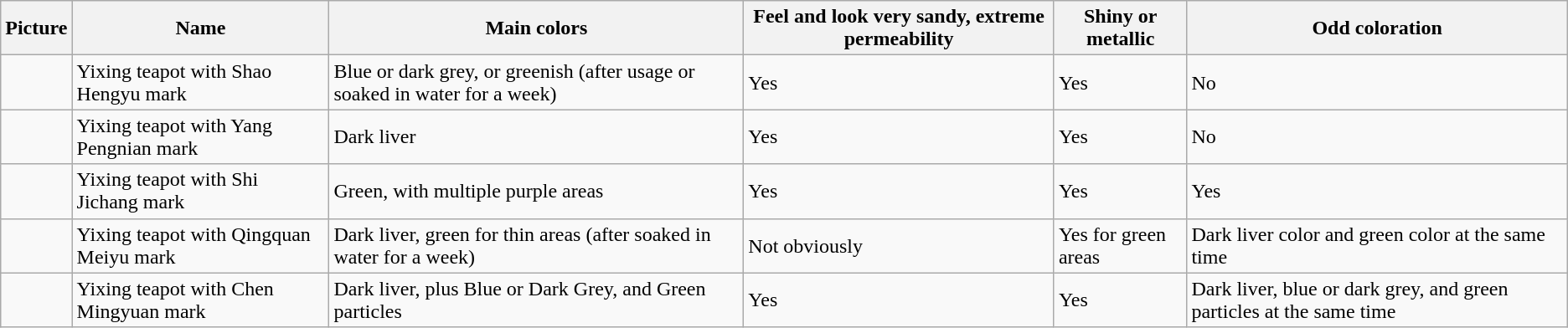<table class="wikitable">
<tr>
<th>Picture</th>
<th>Name</th>
<th>Main colors</th>
<th>Feel and look very sandy, extreme permeability</th>
<th>Shiny or metallic</th>
<th>Odd coloration</th>
</tr>
<tr>
<td></td>
<td>Yixing teapot with Shao Hengyu mark</td>
<td>Blue or dark grey, or greenish (after usage or soaked in water for a week)</td>
<td>Yes</td>
<td>Yes</td>
<td>No</td>
</tr>
<tr>
<td></td>
<td>Yixing teapot with Yang Pengnian mark</td>
<td>Dark liver</td>
<td>Yes</td>
<td>Yes</td>
<td>No</td>
</tr>
<tr>
<td></td>
<td>Yixing teapot with Shi Jichang mark</td>
<td>Green, with multiple purple areas</td>
<td>Yes</td>
<td>Yes</td>
<td>Yes</td>
</tr>
<tr>
<td></td>
<td>Yixing teapot with Qingquan Meiyu mark</td>
<td>Dark liver, green for thin areas (after soaked in water for a week)</td>
<td>Not obviously</td>
<td>Yes for green areas</td>
<td>Dark liver color and green color at the same time</td>
</tr>
<tr>
<td></td>
<td>Yixing teapot with Chen Mingyuan mark</td>
<td>Dark liver, plus Blue or Dark Grey, and Green particles</td>
<td>Yes</td>
<td>Yes</td>
<td>Dark liver, blue or dark grey, and green particles at the same time</td>
</tr>
</table>
